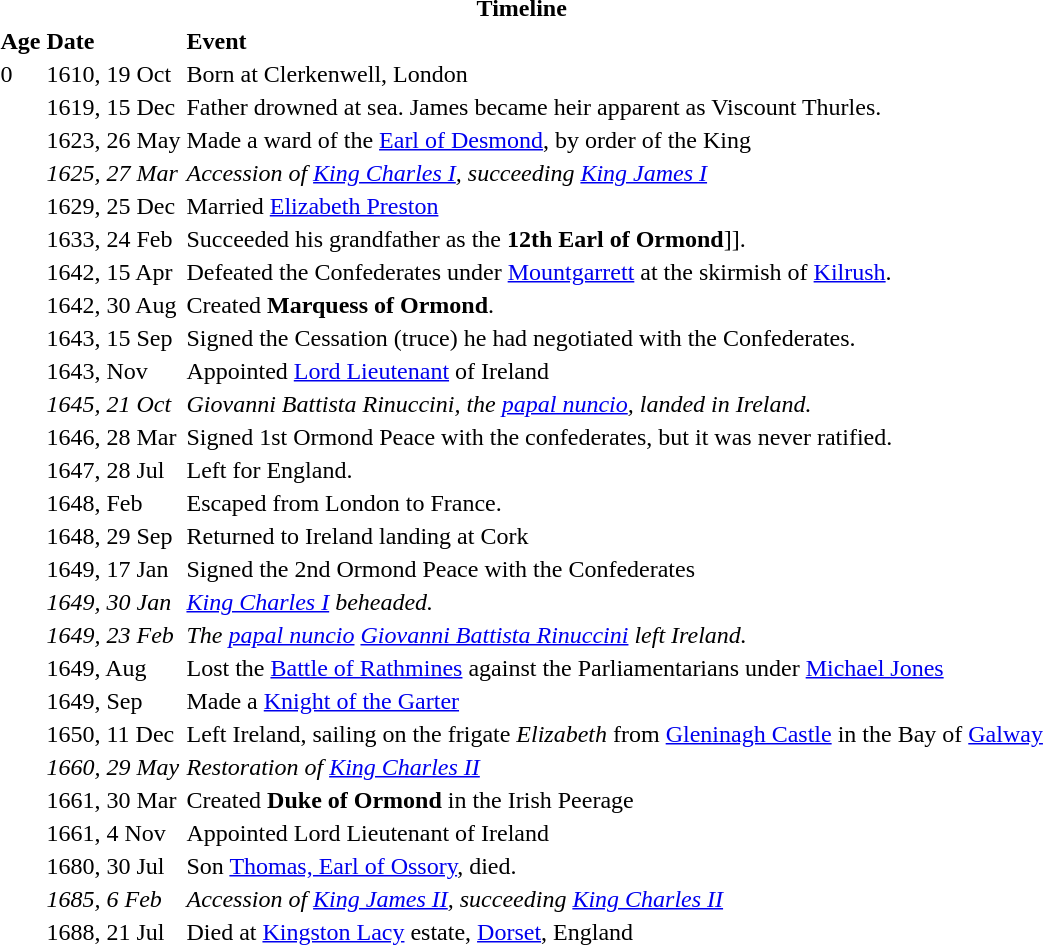<table>
<tr>
<th colspan=3>Timeline</th>
</tr>
<tr>
<th align="left">Age</th>
<th align="left">Date</th>
<th align="left">Event</th>
</tr>
<tr>
<td>0</td>
<td>1610, 19 Oct</td>
<td>Born at Clerkenwell, London</td>
</tr>
<tr>
<td></td>
<td>1619, 15 Dec</td>
<td>Father drowned at sea. James became heir apparent as Viscount Thurles.</td>
</tr>
<tr>
<td></td>
<td>1623, 26 May</td>
<td>Made a ward of the <a href='#'>Earl of Desmond</a>, by order of the King</td>
</tr>
<tr>
<td></td>
<td><em>1625, 27 Mar</em></td>
<td><em>Accession of <a href='#'>King Charles I</a>, succeeding <a href='#'>King James I</a></em></td>
</tr>
<tr>
<td></td>
<td>1629, 25 Dec</td>
<td>Married <a href='#'>Elizabeth Preston</a></td>
</tr>
<tr>
<td></td>
<td>1633, 24 Feb</td>
<td>Succeeded his grandfather as the <strong>12th Earl of Ormond</strong>]].</td>
</tr>
<tr>
<td></td>
<td>1642, 15 Apr</td>
<td>Defeated the Confederates under <a href='#'>Mountgarrett</a> at the skirmish of <a href='#'>Kilrush</a>.</td>
</tr>
<tr>
<td></td>
<td>1642, 30 Aug</td>
<td>Created <strong>Marquess of Ormond</strong>.</td>
</tr>
<tr>
<td></td>
<td>1643, 15 Sep</td>
<td>Signed the Cessation (truce) he had negotiated with the Confederates.</td>
</tr>
<tr>
<td></td>
<td>1643, Nov</td>
<td>Appointed <a href='#'>Lord Lieutenant</a> of Ireland</td>
</tr>
<tr>
<td></td>
<td><em>1645, 21 Oct</em></td>
<td><em>Giovanni Battista Rinuccini, the <a href='#'>papal nuncio</a>, landed in Ireland.</em></td>
</tr>
<tr>
<td></td>
<td>1646, 28 Mar</td>
<td>Signed 1st Ormond Peace with the confederates, but it was never ratified.</td>
</tr>
<tr>
<td></td>
<td>1647, 28 Jul</td>
<td>Left for England.</td>
</tr>
<tr>
<td></td>
<td>1648, Feb</td>
<td>Escaped from London to France.</td>
</tr>
<tr>
<td></td>
<td>1648, 29 Sep</td>
<td>Returned to Ireland landing at Cork</td>
</tr>
<tr>
<td></td>
<td>1649, 17 Jan</td>
<td>Signed the 2nd Ormond Peace with the Confederates</td>
</tr>
<tr>
<td></td>
<td><em>1649, 30 Jan</em></td>
<td><em><a href='#'>King Charles I</a> beheaded.</em></td>
</tr>
<tr>
<td></td>
<td><em>1649, 23 Feb</em></td>
<td><em>The <a href='#'>papal nuncio</a> <a href='#'>Giovanni Battista Rinuccini</a> left Ireland.</em></td>
</tr>
<tr>
<td></td>
<td>1649, Aug</td>
<td>Lost the <a href='#'>Battle of Rathmines</a> against the Parliamentarians under <a href='#'>Michael Jones</a></td>
</tr>
<tr>
<td></td>
<td>1649, Sep</td>
<td>Made a <a href='#'>Knight of the Garter</a></td>
</tr>
<tr>
<td></td>
<td>1650, 11 Dec</td>
<td>Left Ireland, sailing on the frigate <em>Elizabeth</em> from <a href='#'>Gleninagh Castle</a> in the Bay of <a href='#'>Galway</a></td>
</tr>
<tr>
<td></td>
<td><em>1660, 29 May</em></td>
<td><em>Restoration of <a href='#'>King Charles II</a></em></td>
</tr>
<tr>
<td></td>
<td>1661, 30 Mar</td>
<td>Created <strong>Duke of Ormond</strong> in the Irish Peerage</td>
</tr>
<tr>
<td></td>
<td>1661, 4 Nov</td>
<td>Appointed Lord Lieutenant of Ireland</td>
</tr>
<tr>
<td></td>
<td>1680, 30 Jul</td>
<td>Son <a href='#'>Thomas, Earl of Ossory</a>, died.</td>
</tr>
<tr>
<td></td>
<td><em>1685, 6 Feb</em></td>
<td><em>Accession of <a href='#'>King James II</a>, succeeding <a href='#'>King Charles II</a></em></td>
</tr>
<tr>
<td></td>
<td>1688, 21 Jul</td>
<td>Died at <a href='#'>Kingston Lacy</a> estate, <a href='#'>Dorset</a>, England</td>
</tr>
</table>
